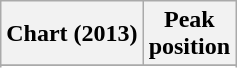<table class="wikitable sortable plainrowheaders" style="text-align:center;">
<tr>
<th>Chart (2013)</th>
<th>Peak<br>position</th>
</tr>
<tr>
</tr>
<tr>
</tr>
<tr>
</tr>
<tr>
</tr>
<tr>
</tr>
<tr>
</tr>
<tr>
</tr>
<tr>
</tr>
<tr>
</tr>
<tr>
</tr>
<tr>
</tr>
<tr>
</tr>
<tr>
</tr>
<tr>
</tr>
<tr>
</tr>
<tr>
</tr>
<tr>
</tr>
<tr>
</tr>
<tr>
</tr>
<tr>
</tr>
<tr>
</tr>
<tr>
</tr>
<tr>
</tr>
<tr>
</tr>
<tr>
</tr>
<tr>
</tr>
<tr>
</tr>
<tr>
</tr>
<tr>
</tr>
</table>
